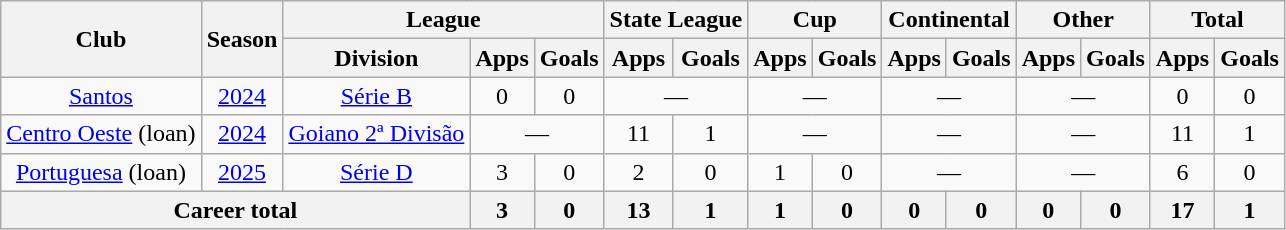<table class="wikitable" style="text-align: center;">
<tr>
<th rowspan="2">Club</th>
<th rowspan="2">Season</th>
<th colspan="3">League</th>
<th colspan="2">State League</th>
<th colspan="2">Cup</th>
<th colspan="2">Continental</th>
<th colspan="2">Other</th>
<th colspan="2">Total</th>
</tr>
<tr>
<th>Division</th>
<th>Apps</th>
<th>Goals</th>
<th>Apps</th>
<th>Goals</th>
<th>Apps</th>
<th>Goals</th>
<th>Apps</th>
<th>Goals</th>
<th>Apps</th>
<th>Goals</th>
<th>Apps</th>
<th>Goals</th>
</tr>
<tr>
<td valign="center"><a href='#'>Santos</a></td>
<td><a href='#'>2024</a></td>
<td><a href='#'>Série B</a></td>
<td>0</td>
<td>0</td>
<td colspan="2">—</td>
<td colspan="2">—</td>
<td colspan="2">—</td>
<td colspan="2">—</td>
<td>0</td>
<td>0</td>
</tr>
<tr>
<td valign="center"><a href='#'>Centro Oeste</a> (loan)</td>
<td><a href='#'>2024</a></td>
<td><a href='#'>Goiano 2ª Divisão</a></td>
<td colspan="2">—</td>
<td>11</td>
<td>1</td>
<td colspan="2">—</td>
<td colspan="2">—</td>
<td colspan="2">—</td>
<td>11</td>
<td>1</td>
</tr>
<tr>
<td valign="center"><a href='#'>Portuguesa</a> (loan)</td>
<td><a href='#'>2025</a></td>
<td><a href='#'>Série D</a></td>
<td>3</td>
<td>0</td>
<td>2</td>
<td>0</td>
<td>1</td>
<td>0</td>
<td colspan="2">—</td>
<td colspan="2">—</td>
<td>6</td>
<td>0</td>
</tr>
<tr>
<th colspan="3"><strong>Career total</strong></th>
<th>3</th>
<th>0</th>
<th>13</th>
<th>1</th>
<th>1</th>
<th>0</th>
<th>0</th>
<th>0</th>
<th>0</th>
<th>0</th>
<th>17</th>
<th>1</th>
</tr>
</table>
